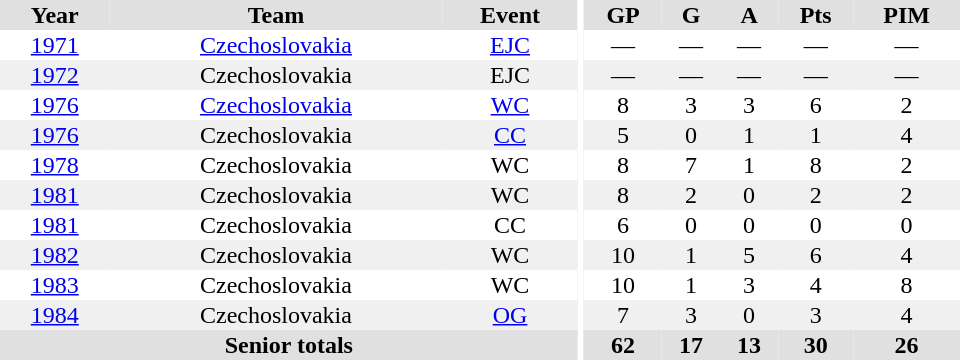<table border="0" cellpadding="1" cellspacing="0" ID="Table3" style="text-align:center; width:40em">
<tr bgcolor="#e0e0e0">
<th>Year</th>
<th>Team</th>
<th>Event</th>
<th rowspan="102" bgcolor="#ffffff"></th>
<th>GP</th>
<th>G</th>
<th>A</th>
<th>Pts</th>
<th>PIM</th>
</tr>
<tr>
<td><a href='#'>1971</a></td>
<td><a href='#'>Czechoslovakia</a></td>
<td><a href='#'>EJC</a></td>
<td>—</td>
<td>—</td>
<td>—</td>
<td>—</td>
<td>—</td>
</tr>
<tr bgcolor="#f0f0f0">
<td><a href='#'>1972</a></td>
<td>Czechoslovakia</td>
<td>EJC</td>
<td>—</td>
<td>—</td>
<td>—</td>
<td>—</td>
<td>—</td>
</tr>
<tr>
<td><a href='#'>1976</a></td>
<td><a href='#'>Czechoslovakia</a></td>
<td><a href='#'>WC</a></td>
<td>8</td>
<td>3</td>
<td>3</td>
<td>6</td>
<td>2</td>
</tr>
<tr bgcolor="#f0f0f0">
<td><a href='#'>1976</a></td>
<td>Czechoslovakia</td>
<td><a href='#'>CC</a></td>
<td>5</td>
<td>0</td>
<td>1</td>
<td>1</td>
<td>4</td>
</tr>
<tr>
<td><a href='#'>1978</a></td>
<td>Czechoslovakia</td>
<td>WC</td>
<td>8</td>
<td>7</td>
<td>1</td>
<td>8</td>
<td>2</td>
</tr>
<tr bgcolor="#f0f0f0">
<td><a href='#'>1981</a></td>
<td>Czechoslovakia</td>
<td>WC</td>
<td>8</td>
<td>2</td>
<td>0</td>
<td>2</td>
<td>2</td>
</tr>
<tr>
<td><a href='#'>1981</a></td>
<td>Czechoslovakia</td>
<td>CC</td>
<td>6</td>
<td>0</td>
<td>0</td>
<td>0</td>
<td>0</td>
</tr>
<tr bgcolor="#f0f0f0">
<td><a href='#'>1982</a></td>
<td>Czechoslovakia</td>
<td>WC</td>
<td>10</td>
<td>1</td>
<td>5</td>
<td>6</td>
<td>4</td>
</tr>
<tr>
<td><a href='#'>1983</a></td>
<td>Czechoslovakia</td>
<td>WC</td>
<td>10</td>
<td>1</td>
<td>3</td>
<td>4</td>
<td>8</td>
</tr>
<tr bgcolor="#f0f0f0">
<td><a href='#'>1984</a></td>
<td>Czechoslovakia</td>
<td><a href='#'>OG</a></td>
<td>7</td>
<td>3</td>
<td>0</td>
<td>3</td>
<td>4</td>
</tr>
<tr bgcolor="#e0e0e0">
<th colspan=3>Senior totals</th>
<th>62</th>
<th>17</th>
<th>13</th>
<th>30</th>
<th>26</th>
</tr>
</table>
